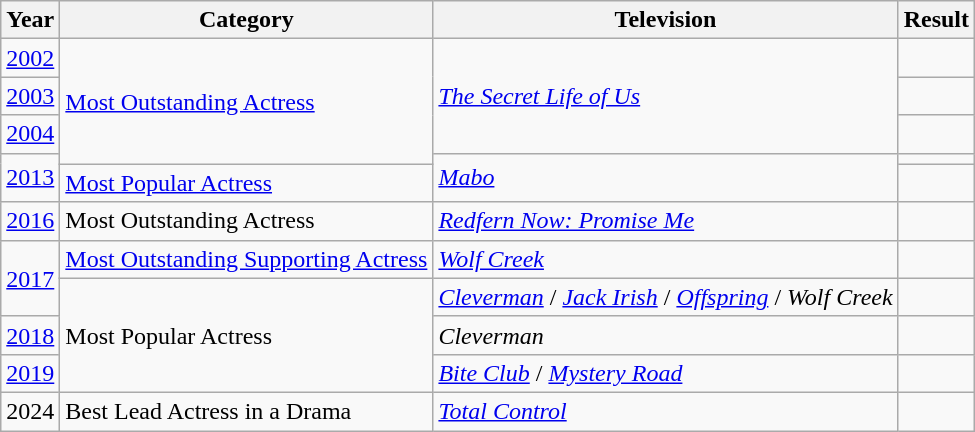<table class="wikitable">
<tr>
<th>Year</th>
<th>Category</th>
<th>Television</th>
<th>Result</th>
</tr>
<tr>
<td><a href='#'>2002</a></td>
<td rowspan=4><a href='#'>Most Outstanding Actress</a></td>
<td rowspan=3><em><a href='#'>The Secret Life of Us</a></em></td>
<td></td>
</tr>
<tr>
<td><a href='#'>2003</a></td>
<td></td>
</tr>
<tr>
<td><a href='#'>2004</a></td>
<td></td>
</tr>
<tr>
<td rowspan=2><a href='#'>2013</a></td>
<td rowspan=2><em><a href='#'>Mabo</a></em></td>
<td></td>
</tr>
<tr>
<td><a href='#'>Most Popular Actress</a></td>
<td></td>
</tr>
<tr>
<td><a href='#'>2016</a></td>
<td>Most Outstanding Actress</td>
<td><em><a href='#'>Redfern Now: Promise Me</a></em></td>
<td></td>
</tr>
<tr>
<td rowspan=2><a href='#'>2017</a></td>
<td><a href='#'>Most Outstanding Supporting Actress</a></td>
<td><em><a href='#'>Wolf Creek</a></em></td>
<td></td>
</tr>
<tr>
<td rowspan=3>Most Popular Actress</td>
<td><em><a href='#'>Cleverman</a></em> / <em><a href='#'>Jack Irish</a></em> / <em><a href='#'>Offspring</a></em> / <em>Wolf Creek</em></td>
<td></td>
</tr>
<tr>
<td><a href='#'>2018</a></td>
<td><em>Cleverman</em></td>
<td></td>
</tr>
<tr>
<td><a href='#'>2019</a></td>
<td><em><a href='#'>Bite Club</a></em> / <em><a href='#'>Mystery Road</a></em></td>
<td></td>
</tr>
<tr>
<td>2024</td>
<td>Best Lead Actress in a Drama</td>
<td><a href='#'><em>Total Control</em></a></td>
<td></td>
</tr>
</table>
